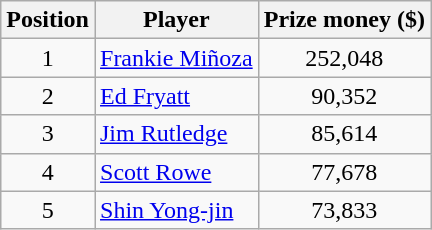<table class="wikitable">
<tr>
<th>Position</th>
<th>Player</th>
<th>Prize money ($)</th>
</tr>
<tr>
<td align=center>1</td>
<td> <a href='#'>Frankie Miñoza</a></td>
<td align=center>252,048</td>
</tr>
<tr>
<td align=center>2</td>
<td> <a href='#'>Ed Fryatt</a></td>
<td align=center>90,352</td>
</tr>
<tr>
<td align=center>3</td>
<td> <a href='#'>Jim Rutledge</a></td>
<td align=center>85,614</td>
</tr>
<tr>
<td align=center>4</td>
<td> <a href='#'>Scott Rowe</a></td>
<td align=center>77,678</td>
</tr>
<tr>
<td align=center>5</td>
<td> <a href='#'>Shin Yong-jin</a></td>
<td align=center>73,833</td>
</tr>
</table>
